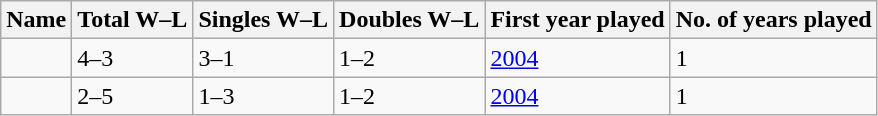<table class="sortable wikitable">
<tr>
<th>Name</th>
<th>Total W–L</th>
<th>Singles W–L</th>
<th>Doubles W–L</th>
<th>First year played</th>
<th>No. of years played</th>
</tr>
<tr>
<td></td>
<td>4–3</td>
<td>3–1</td>
<td>1–2</td>
<td><a href='#'>2004</a></td>
<td>1</td>
</tr>
<tr>
<td></td>
<td>2–5</td>
<td>1–3</td>
<td>1–2</td>
<td><a href='#'>2004</a></td>
<td>1</td>
</tr>
</table>
